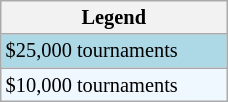<table class="wikitable" style="font-size:85%; width:12%;">
<tr>
<th>Legend</th>
</tr>
<tr style="background:lightblue;">
<td>$25,000 tournaments</td>
</tr>
<tr style="background:#f0f8ff;">
<td>$10,000 tournaments</td>
</tr>
</table>
